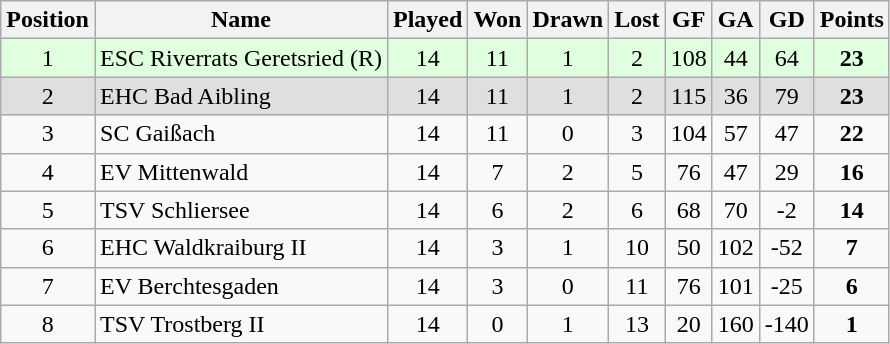<table class="wikitable">
<tr align="center">
<th>Position</th>
<th>Name</th>
<th>Played</th>
<th>Won</th>
<th>Drawn</th>
<th>Lost</th>
<th>GF</th>
<th>GA</th>
<th>GD</th>
<th>Points</th>
</tr>
<tr align="center" bgcolor="#dfffdf">
<td>1</td>
<td align="left">ESC Riverrats Geretsried (R)</td>
<td>14</td>
<td>11</td>
<td>1</td>
<td>2</td>
<td>108</td>
<td>44</td>
<td>64</td>
<td><strong>23</strong></td>
</tr>
<tr align="center" bgcolor="#dfdfdf">
<td>2</td>
<td align="left">EHC Bad Aibling</td>
<td>14</td>
<td>11</td>
<td>1</td>
<td>2</td>
<td>115</td>
<td>36</td>
<td>79</td>
<td><strong>23</strong></td>
</tr>
<tr align="center">
<td>3</td>
<td align="left">SC Gaißach</td>
<td>14</td>
<td>11</td>
<td>0</td>
<td>3</td>
<td>104</td>
<td>57</td>
<td>47</td>
<td><strong>22</strong></td>
</tr>
<tr align="center">
<td>4</td>
<td align="left">EV Mittenwald</td>
<td>14</td>
<td>7</td>
<td>2</td>
<td>5</td>
<td>76</td>
<td>47</td>
<td>29</td>
<td><strong>16</strong></td>
</tr>
<tr align="center">
<td>5</td>
<td align="left">TSV Schliersee</td>
<td>14</td>
<td>6</td>
<td>2</td>
<td>6</td>
<td>68</td>
<td>70</td>
<td>-2</td>
<td><strong>14</strong></td>
</tr>
<tr align="center">
<td>6</td>
<td align="left">EHC Waldkraiburg II</td>
<td>14</td>
<td>3</td>
<td>1</td>
<td>10</td>
<td>50</td>
<td>102</td>
<td>-52</td>
<td><strong>7</strong></td>
</tr>
<tr align="center">
<td>7</td>
<td align="left">EV Berchtesgaden</td>
<td>14</td>
<td>3</td>
<td>0</td>
<td>11</td>
<td>76</td>
<td>101</td>
<td>-25</td>
<td><strong>6</strong></td>
</tr>
<tr align="center">
<td>8</td>
<td align="left">TSV Trostberg II</td>
<td>14</td>
<td>0</td>
<td>1</td>
<td>13</td>
<td>20</td>
<td>160</td>
<td>-140</td>
<td><strong>1</strong></td>
</tr>
</table>
